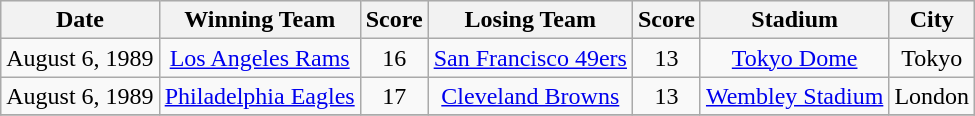<table class="wikitable sortable" style="text-align:center">
<tr bgcolor="#efefef">
<th>Date</th>
<th>Winning Team</th>
<th>Score</th>
<th>Losing Team</th>
<th>Score</th>
<th>Stadium</th>
<th>City</th>
</tr>
<tr>
<td>August 6, 1989</td>
<td><a href='#'>Los Angeles Rams</a></td>
<td>16</td>
<td><a href='#'>San Francisco 49ers</a></td>
<td>13</td>
<td><a href='#'>Tokyo Dome</a></td>
<td> Tokyo</td>
</tr>
<tr>
<td>August 6, 1989</td>
<td><a href='#'>Philadelphia Eagles</a></td>
<td>17</td>
<td><a href='#'>Cleveland Browns</a></td>
<td>13</td>
<td><a href='#'>Wembley Stadium</a></td>
<td> London</td>
</tr>
<tr>
</tr>
</table>
